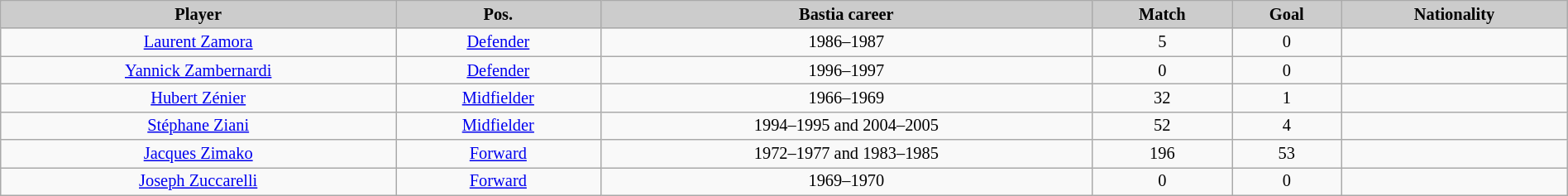<table cellpadding="4" cellspacing="0" border="1" width="100%" style="text-align: center; font-size: 85%; border: gray solid 1px; border-collapse: collapse;" class="wikitable sortable">
<tr bgcolor="#CCCCCC">
<td align="center"><strong>Player</strong></td>
<td align="center"><strong>Pos.</strong></td>
<td align="center"><strong>Bastia career</strong></td>
<td align="center"><strong>Match</strong></td>
<td align="center"><strong>Goal</strong></td>
<td align="center"><strong>Nationality</strong></td>
</tr>
<tr>
<td><a href='#'>Laurent Zamora</a></td>
<td><a href='#'>Defender</a></td>
<td>1986–1987</td>
<td>5</td>
<td>0</td>
<td></td>
</tr>
<tr>
<td><a href='#'>Yannick Zambernardi</a></td>
<td><a href='#'>Defender</a></td>
<td>1996–1997</td>
<td>0</td>
<td>0</td>
<td></td>
</tr>
<tr>
<td><a href='#'>Hubert Zénier</a></td>
<td><a href='#'>Midfielder</a></td>
<td>1966–1969</td>
<td>32</td>
<td>1</td>
<td></td>
</tr>
<tr>
<td><a href='#'>Stéphane Ziani</a></td>
<td><a href='#'>Midfielder</a></td>
<td>1994–1995 and 2004–2005</td>
<td>52</td>
<td>4</td>
<td></td>
</tr>
<tr>
<td><a href='#'>Jacques Zimako</a></td>
<td><a href='#'>Forward</a></td>
<td>1972–1977 and 1983–1985</td>
<td>196</td>
<td>53</td>
<td></td>
</tr>
<tr>
<td><a href='#'>Joseph Zuccarelli</a></td>
<td><a href='#'>Forward</a></td>
<td>1969–1970</td>
<td>0</td>
<td>0</td>
<td></td>
</tr>
</table>
